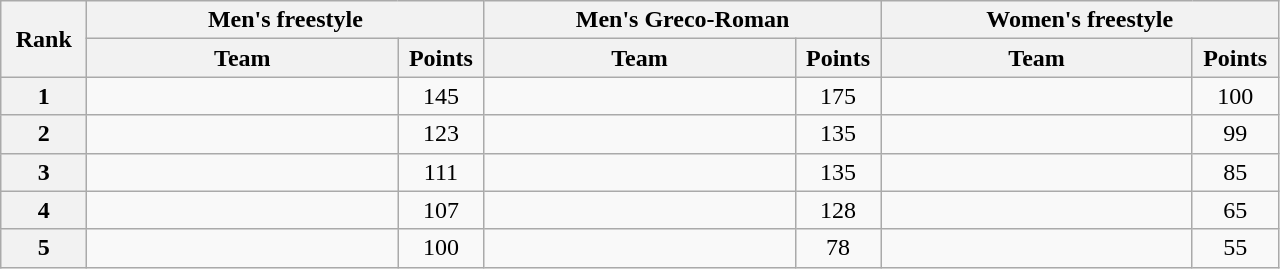<table class="wikitable" style="text-align:center;">
<tr>
<th rowspan="2" width="50">Rank</th>
<th colspan="2">Men's freestyle</th>
<th colspan="2">Men's Greco-Roman</th>
<th colspan="2">Women's freestyle</th>
</tr>
<tr>
<th width="200">Team</th>
<th width="50">Points</th>
<th width="200">Team</th>
<th width="50">Points</th>
<th width="200">Team</th>
<th width="50">Points</th>
</tr>
<tr>
<th>1</th>
<td align="left"></td>
<td>145</td>
<td align="left"></td>
<td>175</td>
<td align="left"></td>
<td>100</td>
</tr>
<tr>
<th>2</th>
<td align="left"></td>
<td>123</td>
<td align="left"></td>
<td>135</td>
<td align="left"></td>
<td>99</td>
</tr>
<tr>
<th>3</th>
<td align="left"></td>
<td>111</td>
<td align="left"></td>
<td>135</td>
<td align="left"></td>
<td>85</td>
</tr>
<tr>
<th>4</th>
<td align="left"></td>
<td>107</td>
<td align="left"></td>
<td>128</td>
<td align="left"></td>
<td>65</td>
</tr>
<tr>
<th>5</th>
<td align="left"></td>
<td>100</td>
<td align="left"></td>
<td>78</td>
<td align="left"></td>
<td>55</td>
</tr>
</table>
